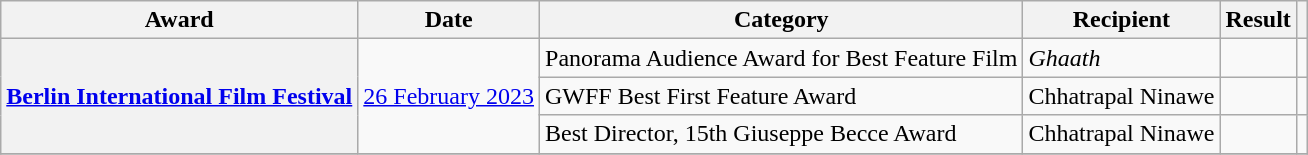<table class="wikitable sortable plainrowheaders">
<tr>
<th>Award</th>
<th>Date</th>
<th>Category</th>
<th>Recipient</th>
<th>Result</th>
<th></th>
</tr>
<tr>
<th rowspan="3" scope="row"><a href='#'>Berlin International Film Festival</a></th>
<td rowspan="3"><a href='#'>26 February 2023</a></td>
<td>Panorama Audience Award for Best Feature Film</td>
<td rowspan="1"><em>Ghaath</em></td>
<td></td>
<td align="center" rowspan="1"></td>
</tr>
<tr>
<td>GWFF Best First Feature Award</td>
<td>Chhatrapal Ninawe</td>
<td></td>
<td align="center"></td>
</tr>
<tr>
<td>Best Director, 15th Giuseppe Becce Award</td>
<td>Chhatrapal Ninawe</td>
<td></td>
<td></td>
</tr>
<tr>
</tr>
</table>
